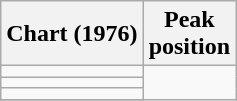<table class="wikitable sortable">
<tr>
<th scope="col">Chart (1976)</th>
<th scope="col">Peak<br>position</th>
</tr>
<tr>
<td></td>
</tr>
<tr>
<td></td>
</tr>
<tr>
<td></td>
</tr>
<tr>
</tr>
</table>
